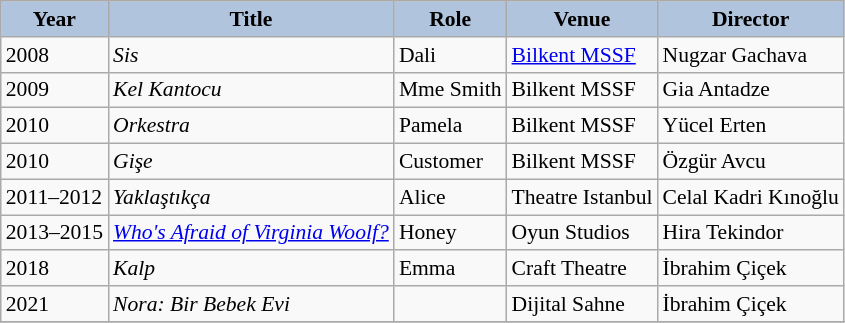<table class="wikitable" style="font-size: 90%;">
<tr style="text-align:center;">
<th style="background:#B0C4DE;">Year</th>
<th style="background:#B0C4DE;">Title</th>
<th style="background:#B0C4DE;">Role</th>
<th style="background:#B0C4DE;">Venue</th>
<th style="background:#B0C4DE;">Director</th>
</tr>
<tr>
<td>2008</td>
<td><em>Sis</em></td>
<td>Dali</td>
<td><a href='#'>Bilkent MSSF</a></td>
<td>Nugzar Gachava</td>
</tr>
<tr>
<td>2009</td>
<td><em>Kel Kantocu</em></td>
<td>Mme Smith</td>
<td>Bilkent MSSF</td>
<td>Gia Antadze</td>
</tr>
<tr>
<td>2010</td>
<td><em>Orkestra</em></td>
<td>Pamela</td>
<td>Bilkent MSSF</td>
<td>Yücel Erten</td>
</tr>
<tr>
<td>2010</td>
<td><em>Gişe</em></td>
<td>Customer</td>
<td>Bilkent MSSF</td>
<td>Özgür Avcu</td>
</tr>
<tr>
<td>2011–2012</td>
<td><em>Yaklaştıkça</em></td>
<td>Alice</td>
<td>Theatre Istanbul</td>
<td>Celal Kadri Kınoğlu</td>
</tr>
<tr>
<td>2013–2015</td>
<td><em><a href='#'>Who's Afraid of Virginia Woolf?</a></em></td>
<td>Honey</td>
<td>Oyun Studios</td>
<td>Hira Tekindor</td>
</tr>
<tr>
<td>2018</td>
<td><em>Kalp</em></td>
<td>Emma</td>
<td>Craft Theatre</td>
<td>İbrahim Çiçek</td>
</tr>
<tr>
<td>2021</td>
<td><em>Nora: Bir Bebek Evi</em></td>
<td></td>
<td>Dijital Sahne</td>
<td>İbrahim Çiçek</td>
</tr>
<tr>
</tr>
</table>
